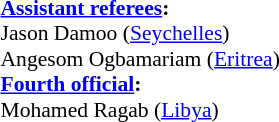<table width=100% style="font-size: 90%">
<tr>
<td><br><strong><a href='#'>Assistant referees</a>:</strong>
<br>Jason Damoo (<a href='#'>Seychelles</a>)
<br>Angesom Ogbamariam (<a href='#'>Eritrea</a>)
<br><strong><a href='#'>Fourth official</a>:</strong>
<br>Mohamed Ragab (<a href='#'>Libya</a>)</td>
</tr>
</table>
